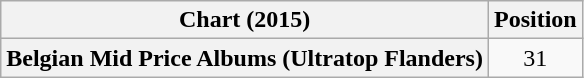<table class="wikitable plainrowheaders" style="text-align:center">
<tr>
<th scope="col">Chart (2015)</th>
<th scope="col">Position</th>
</tr>
<tr>
<th scope="row">Belgian Mid Price Albums (Ultratop Flanders)</th>
<td>31</td>
</tr>
</table>
